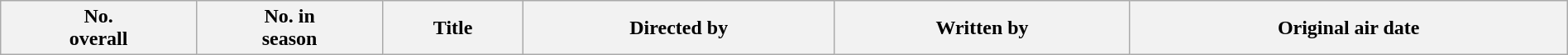<table class="wikitable plainrowheaders" style="width:100%; background:#fff;">
<tr>
<th style="background:#;">No.<br>overall</th>
<th style="background:#;">No. in<br>season</th>
<th style="background:#;">Title</th>
<th style="background:#;">Directed by</th>
<th style="background:#;">Written by</th>
<th style="background:#;">Original air date<br>











</th>
</tr>
</table>
